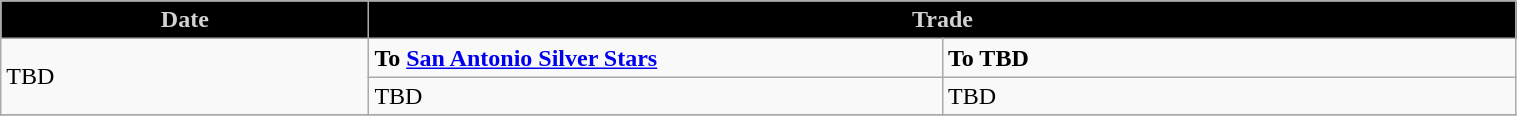<table class="wikitable" style="width:80%">
<tr>
<th style="background:#000000;color:#D3D3D3; width=125">Date</th>
<th style="background:#000000;color:#D3D3D3;" colspan=2>Trade</th>
</tr>
<tr>
<td rowspan=2>TBD</td>
<td width=375><strong>To <a href='#'>San Antonio Silver Stars</a></strong></td>
<td width=375><strong>To TBD</strong></td>
</tr>
<tr>
<td>TBD</td>
<td>TBD</td>
</tr>
<tr>
</tr>
</table>
